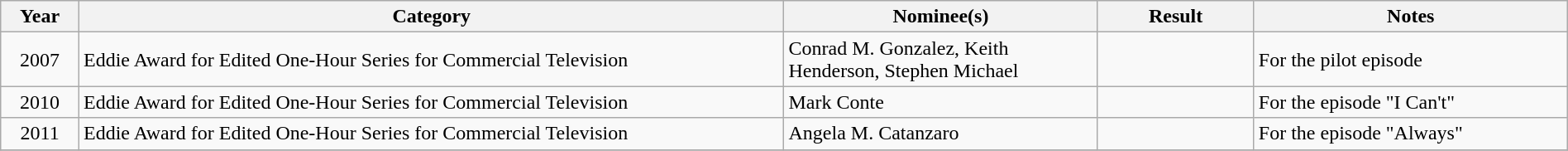<table class="wikitable" width="100%" cellpadding="5">
<tr>
<th width="5%">Year</th>
<th width="45%">Category</th>
<th width="20%">Nominee(s)</th>
<th width="10%">Result</th>
<th width="20%">Notes</th>
</tr>
<tr>
<td style="text-align:center;">2007</td>
<td>Eddie Award for Edited One-Hour Series for Commercial Television</td>
<td>Conrad M. Gonzalez, Keith Henderson, Stephen Michael</td>
<td></td>
<td>For the pilot episode</td>
</tr>
<tr>
<td style="text-align:center;">2010</td>
<td>Eddie Award for Edited One-Hour Series for Commercial Television</td>
<td>Mark Conte</td>
<td></td>
<td>For the episode "I Can't"</td>
</tr>
<tr>
<td style="text-align:center;">2011</td>
<td>Eddie Award for Edited One-Hour Series for Commercial Television</td>
<td>Angela M. Catanzaro</td>
<td></td>
<td>For the episode "Always"</td>
</tr>
<tr>
</tr>
</table>
